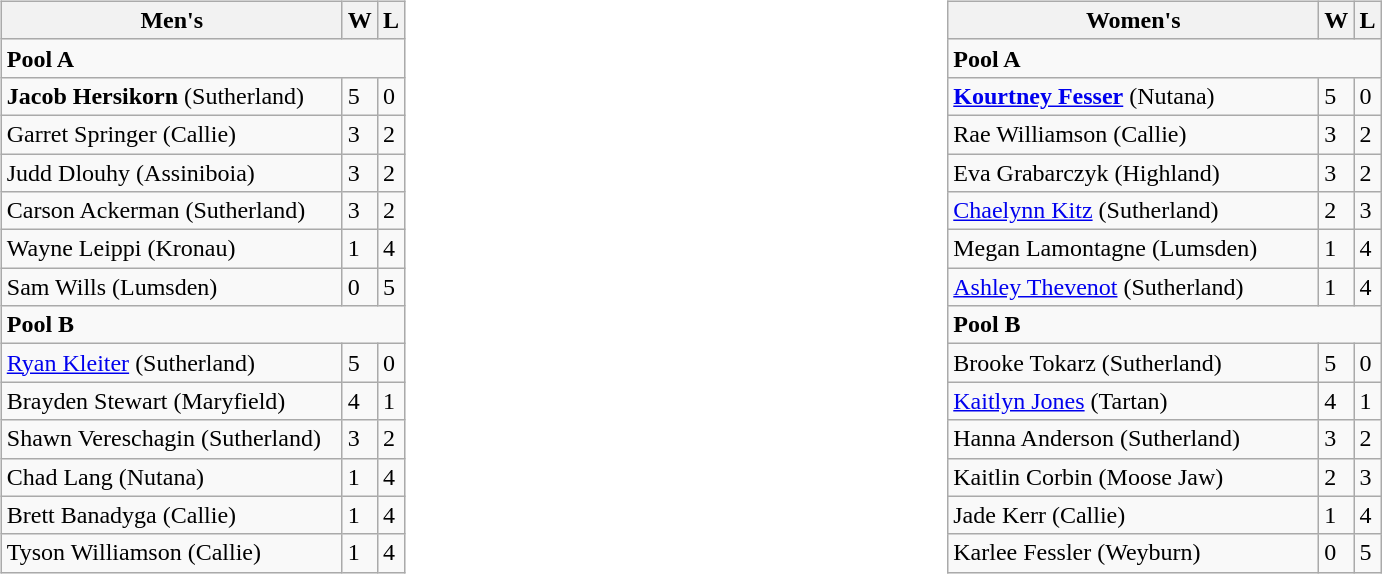<table>
<tr>
<td valign=top width=20%><br><table class=wikitable>
<tr>
<th width=220>Men's</th>
<th>W</th>
<th>L</th>
</tr>
<tr>
<td colspan="3"><strong>Pool A</strong></td>
</tr>
<tr>
<td><strong>Jacob Hersikorn</strong> (Sutherland)</td>
<td>5</td>
<td>0</td>
</tr>
<tr>
<td>Garret Springer (Callie)</td>
<td>3</td>
<td>2</td>
</tr>
<tr>
<td>Judd Dlouhy (Assiniboia)</td>
<td>3</td>
<td>2</td>
</tr>
<tr>
<td>Carson Ackerman (Sutherland)</td>
<td>3</td>
<td>2</td>
</tr>
<tr>
<td>Wayne Leippi (Kronau)</td>
<td>1</td>
<td>4</td>
</tr>
<tr>
<td>Sam Wills (Lumsden)</td>
<td>0</td>
<td>5</td>
</tr>
<tr>
<td colspan="3"><strong>Pool B</strong></td>
</tr>
<tr>
<td><a href='#'>Ryan Kleiter</a> (Sutherland)</td>
<td>5</td>
<td>0</td>
</tr>
<tr>
<td>Brayden Stewart (Maryfield)</td>
<td>4</td>
<td>1</td>
</tr>
<tr>
<td>Shawn Vereschagin (Sutherland)</td>
<td>3</td>
<td>2</td>
</tr>
<tr>
<td>Chad Lang (Nutana)</td>
<td>1</td>
<td>4</td>
</tr>
<tr>
<td>Brett Banadyga (Callie)</td>
<td>1</td>
<td>4</td>
</tr>
<tr>
<td>Tyson Williamson (Callie)</td>
<td>1</td>
<td>4</td>
</tr>
</table>
</td>
<td valign=top width=20%><br><table class=wikitable>
<tr>
<th width=240>Women's</th>
<th>W</th>
<th>L</th>
</tr>
<tr>
<td colspan="3"><strong>Pool A</strong></td>
</tr>
<tr>
<td><strong><a href='#'>Kourtney Fesser</a></strong> (Nutana)</td>
<td>5</td>
<td>0</td>
</tr>
<tr>
<td>Rae Williamson (Callie)</td>
<td>3</td>
<td>2</td>
</tr>
<tr>
<td>Eva Grabarczyk (Highland)</td>
<td>3</td>
<td>2</td>
</tr>
<tr>
<td><a href='#'>Chaelynn Kitz</a> (Sutherland)</td>
<td>2</td>
<td>3</td>
</tr>
<tr>
<td>Megan Lamontagne (Lumsden)</td>
<td>1</td>
<td>4</td>
</tr>
<tr>
<td><a href='#'>Ashley Thevenot</a> (Sutherland)</td>
<td>1</td>
<td>4</td>
</tr>
<tr>
<td colspan="3"><strong>Pool B</strong></td>
</tr>
<tr>
<td>Brooke Tokarz (Sutherland)</td>
<td>5</td>
<td>0</td>
</tr>
<tr>
<td><a href='#'>Kaitlyn Jones</a> (Tartan)</td>
<td>4</td>
<td>1</td>
</tr>
<tr>
<td>Hanna Anderson (Sutherland)</td>
<td>3</td>
<td>2</td>
</tr>
<tr>
<td>Kaitlin Corbin (Moose Jaw)</td>
<td>2</td>
<td>3</td>
</tr>
<tr>
<td>Jade Kerr (Callie)</td>
<td>1</td>
<td>4</td>
</tr>
<tr>
<td>Karlee Fessler (Weyburn)</td>
<td>0</td>
<td>5</td>
</tr>
</table>
</td>
</tr>
</table>
